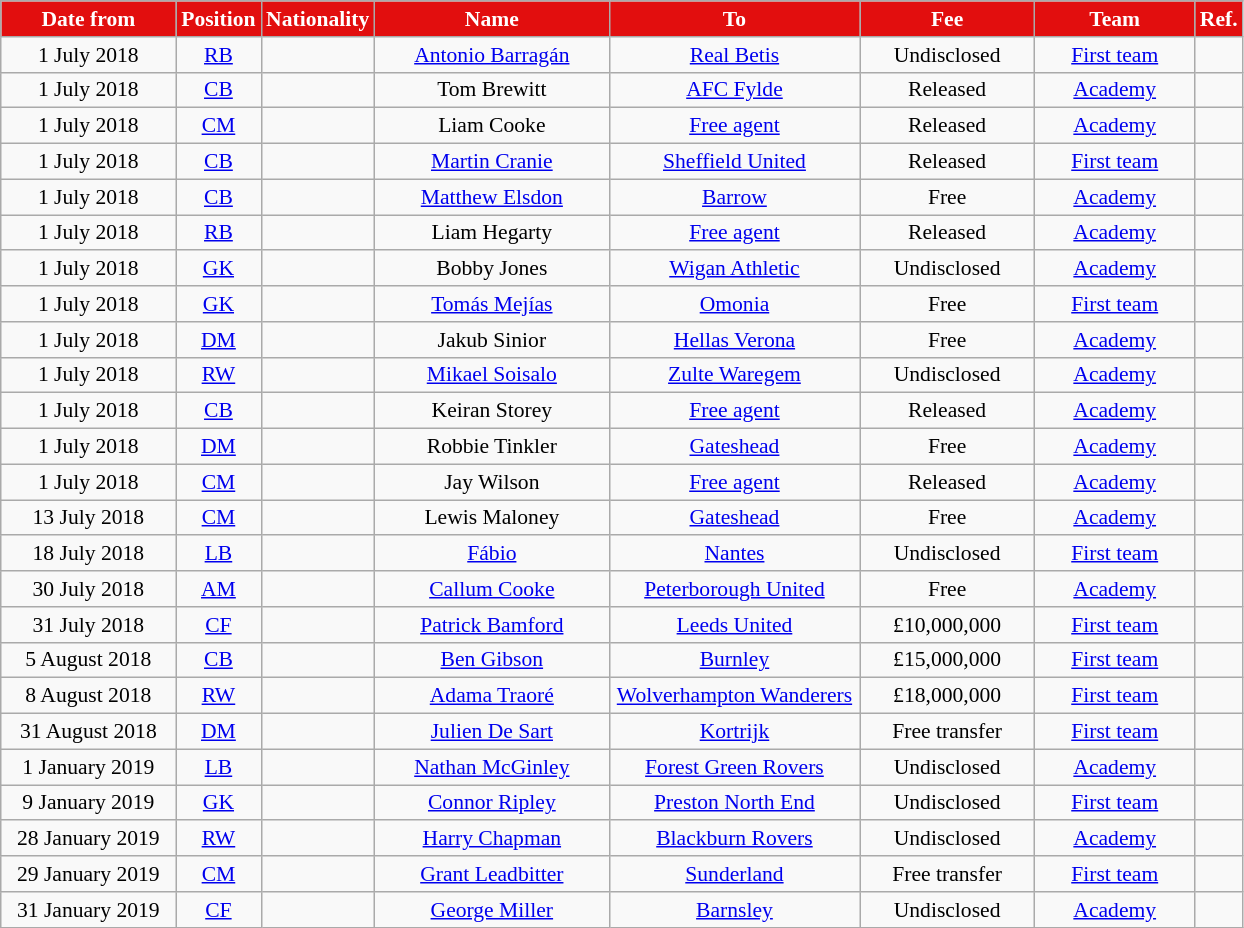<table class="wikitable"  style="text-align:center; font-size:90%; ">
<tr>
<th style="background:#E20E0E; color:white; width:110px;">Date from</th>
<th style="background:#E20E0E; color:white; width:050px;">Position</th>
<th style="background:#E20E0E; color:white; width:050px;">Nationality</th>
<th style="background:#E20E0E; color:white; width:150px;">Name</th>
<th style="background:#E20E0E; color:white; width:160px;">To</th>
<th style="background:#E20E0E; color:white; width:110px;">Fee</th>
<th style="background:#E20E0E; color:white; width:100px;">Team</th>
<th style="background:#E20E0E; color:white; width:025px;">Ref.</th>
</tr>
<tr>
<td>1 July 2018</td>
<td><a href='#'>RB</a></td>
<td></td>
<td><a href='#'>Antonio Barragán</a></td>
<td> <a href='#'>Real Betis</a></td>
<td>Undisclosed</td>
<td><a href='#'>First team</a></td>
<td></td>
</tr>
<tr>
<td>1 July 2018</td>
<td><a href='#'>CB</a></td>
<td></td>
<td>Tom Brewitt</td>
<td><a href='#'>AFC Fylde</a></td>
<td>Released</td>
<td><a href='#'>Academy</a></td>
<td></td>
</tr>
<tr>
<td>1 July 2018</td>
<td><a href='#'>CM</a></td>
<td></td>
<td>Liam Cooke</td>
<td><a href='#'>Free agent</a></td>
<td>Released</td>
<td><a href='#'>Academy</a></td>
<td></td>
</tr>
<tr>
<td>1 July 2018</td>
<td><a href='#'>CB</a></td>
<td></td>
<td><a href='#'>Martin Cranie</a></td>
<td><a href='#'>Sheffield United</a></td>
<td>Released</td>
<td><a href='#'>First team</a></td>
<td></td>
</tr>
<tr>
<td>1 July 2018</td>
<td><a href='#'>CB</a></td>
<td></td>
<td><a href='#'>Matthew Elsdon</a></td>
<td><a href='#'>Barrow</a></td>
<td>Free</td>
<td><a href='#'>Academy</a></td>
<td></td>
</tr>
<tr>
<td>1 July 2018</td>
<td><a href='#'>RB</a></td>
<td></td>
<td>Liam Hegarty</td>
<td><a href='#'>Free agent</a></td>
<td>Released</td>
<td><a href='#'>Academy</a></td>
<td></td>
</tr>
<tr>
<td>1 July 2018</td>
<td><a href='#'>GK</a></td>
<td></td>
<td>Bobby Jones</td>
<td><a href='#'>Wigan Athletic</a></td>
<td>Undisclosed</td>
<td><a href='#'>Academy</a></td>
<td></td>
</tr>
<tr>
<td>1 July 2018</td>
<td><a href='#'>GK</a></td>
<td></td>
<td><a href='#'>Tomás Mejías</a></td>
<td> <a href='#'>Omonia</a></td>
<td>Free</td>
<td><a href='#'>First team</a></td>
<td></td>
</tr>
<tr>
<td>1 July 2018</td>
<td><a href='#'>DM</a></td>
<td></td>
<td>Jakub Sinior</td>
<td> <a href='#'>Hellas Verona</a></td>
<td>Free</td>
<td><a href='#'>Academy</a></td>
<td></td>
</tr>
<tr>
<td>1 July 2018</td>
<td><a href='#'>RW</a></td>
<td></td>
<td><a href='#'>Mikael Soisalo</a></td>
<td> <a href='#'>Zulte Waregem</a></td>
<td>Undisclosed</td>
<td><a href='#'>Academy</a></td>
<td></td>
</tr>
<tr>
<td>1 July 2018</td>
<td><a href='#'>CB</a></td>
<td></td>
<td>Keiran Storey</td>
<td><a href='#'>Free agent</a></td>
<td>Released</td>
<td><a href='#'>Academy</a></td>
<td></td>
</tr>
<tr>
<td>1 July 2018</td>
<td><a href='#'>DM</a></td>
<td></td>
<td>Robbie Tinkler</td>
<td><a href='#'>Gateshead</a></td>
<td>Free</td>
<td><a href='#'>Academy</a></td>
<td></td>
</tr>
<tr>
<td>1 July 2018</td>
<td><a href='#'>CM</a></td>
<td></td>
<td>Jay Wilson</td>
<td><a href='#'>Free agent</a></td>
<td>Released</td>
<td><a href='#'>Academy</a></td>
<td></td>
</tr>
<tr>
<td>13 July 2018</td>
<td><a href='#'>CM</a></td>
<td></td>
<td>Lewis Maloney</td>
<td><a href='#'>Gateshead</a></td>
<td>Free</td>
<td><a href='#'>Academy</a></td>
<td></td>
</tr>
<tr>
<td>18 July 2018</td>
<td><a href='#'>LB</a></td>
<td></td>
<td><a href='#'>Fábio</a></td>
<td> <a href='#'>Nantes</a></td>
<td>Undisclosed</td>
<td><a href='#'>First team</a></td>
<td></td>
</tr>
<tr>
<td>30 July 2018</td>
<td><a href='#'>AM</a></td>
<td></td>
<td><a href='#'>Callum Cooke</a></td>
<td><a href='#'>Peterborough United</a></td>
<td>Free</td>
<td><a href='#'>Academy</a></td>
<td></td>
</tr>
<tr>
<td>31 July 2018</td>
<td><a href='#'>CF</a></td>
<td></td>
<td><a href='#'>Patrick Bamford</a></td>
<td><a href='#'>Leeds United</a></td>
<td>£10,000,000</td>
<td><a href='#'>First team</a></td>
<td></td>
</tr>
<tr>
<td>5 August 2018</td>
<td><a href='#'>CB</a></td>
<td></td>
<td><a href='#'>Ben Gibson</a></td>
<td><a href='#'>Burnley</a></td>
<td>£15,000,000</td>
<td><a href='#'>First team</a></td>
<td></td>
</tr>
<tr>
<td>8 August 2018</td>
<td><a href='#'>RW</a></td>
<td></td>
<td><a href='#'>Adama Traoré</a></td>
<td><a href='#'>Wolverhampton Wanderers</a></td>
<td>£18,000,000</td>
<td><a href='#'>First team</a></td>
<td></td>
</tr>
<tr>
<td>31 August 2018</td>
<td><a href='#'>DM</a></td>
<td></td>
<td><a href='#'>Julien De Sart</a></td>
<td> <a href='#'>Kortrijk</a></td>
<td>Free transfer</td>
<td><a href='#'>First team</a></td>
<td></td>
</tr>
<tr>
<td>1 January 2019</td>
<td><a href='#'>LB</a></td>
<td></td>
<td><a href='#'>Nathan McGinley</a></td>
<td><a href='#'>Forest Green Rovers</a></td>
<td>Undisclosed</td>
<td><a href='#'>Academy</a></td>
<td></td>
</tr>
<tr>
<td>9 January 2019</td>
<td><a href='#'>GK</a></td>
<td></td>
<td><a href='#'>Connor Ripley</a></td>
<td><a href='#'>Preston North End</a></td>
<td>Undisclosed</td>
<td><a href='#'>First team</a></td>
<td></td>
</tr>
<tr>
<td>28 January 2019</td>
<td><a href='#'>RW</a></td>
<td></td>
<td><a href='#'>Harry Chapman</a></td>
<td><a href='#'>Blackburn Rovers</a></td>
<td>Undisclosed</td>
<td><a href='#'>Academy</a></td>
<td></td>
</tr>
<tr>
<td>29 January 2019</td>
<td><a href='#'>CM</a></td>
<td></td>
<td><a href='#'>Grant Leadbitter</a></td>
<td><a href='#'>Sunderland</a></td>
<td>Free transfer</td>
<td><a href='#'>First team</a></td>
<td></td>
</tr>
<tr>
<td>31 January 2019</td>
<td><a href='#'>CF</a></td>
<td></td>
<td><a href='#'>George Miller</a></td>
<td><a href='#'>Barnsley</a></td>
<td>Undisclosed</td>
<td><a href='#'>Academy</a></td>
<td></td>
</tr>
</table>
